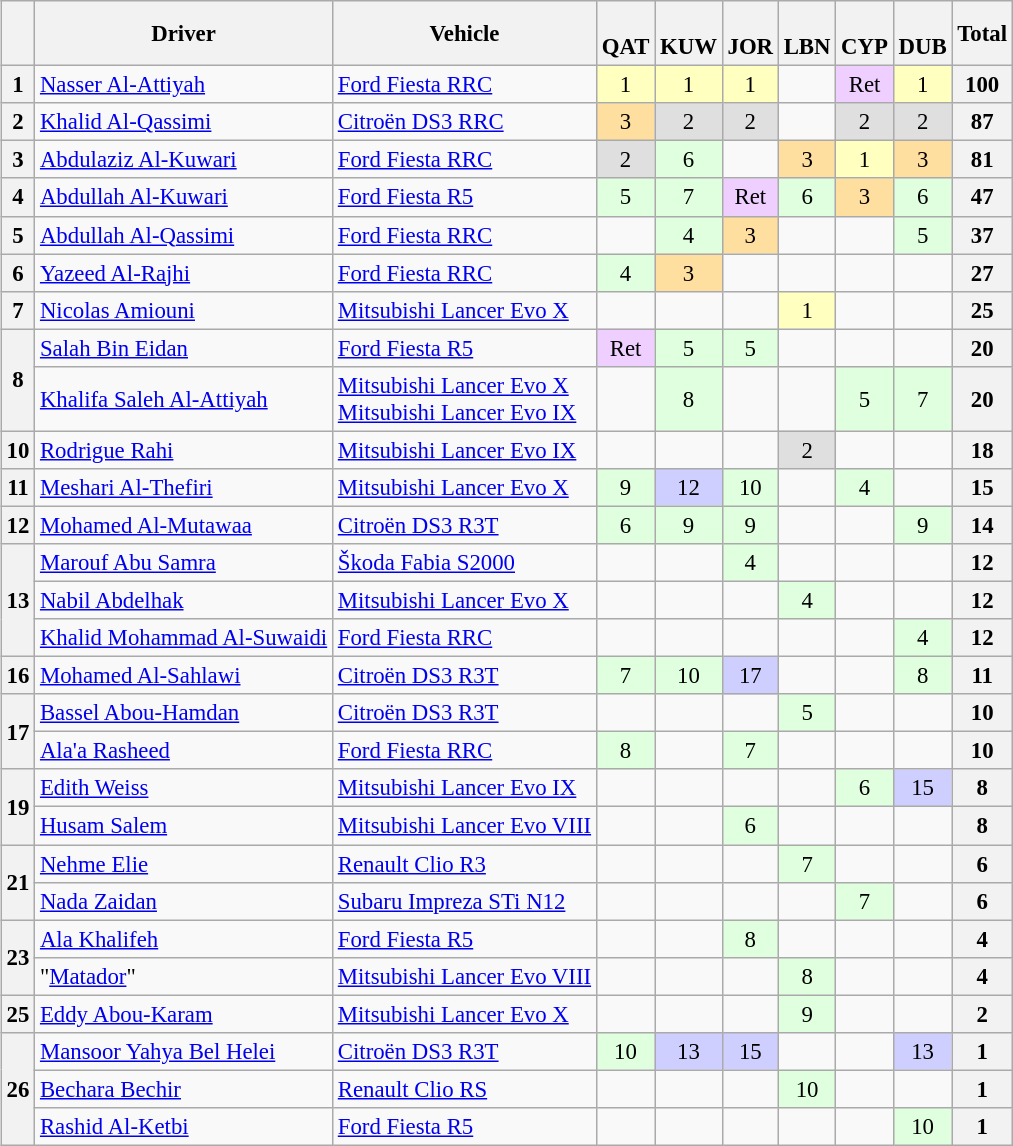<table>
<tr>
<td valign="top"><br><table class="wikitable" style="font-size: 95%; text-align: center;">
<tr>
<th></th>
<th>Driver</th>
<th>Vehicle</th>
<th><br>QAT</th>
<th><br>KUW</th>
<th><br>JOR</th>
<th><br>LBN</th>
<th><br>CYP</th>
<th><br>DUB</th>
<th>Total</th>
</tr>
<tr>
<th>1</th>
<td align=left> <a href='#'>Nasser Al-Attiyah</a></td>
<td align=left><a href='#'>Ford Fiesta RRC</a></td>
<td style="background:#ffffbf;">1</td>
<td style="background:#ffffbf;">1</td>
<td style="background:#ffffbf;">1</td>
<td></td>
<td style="background:#efcfff;">Ret</td>
<td style="background:#ffffbf;">1</td>
<th>100</th>
</tr>
<tr>
<th>2</th>
<td align=left> <a href='#'>Khalid Al-Qassimi</a></td>
<td align=left><a href='#'>Citroën DS3 RRC</a></td>
<td style="background:#ffdf9f;">3</td>
<td style="background:#dfdfdf;">2</td>
<td style="background:#dfdfdf;">2</td>
<td></td>
<td style="background:#dfdfdf;">2</td>
<td style="background:#dfdfdf;">2</td>
<th>87</th>
</tr>
<tr>
<th>3</th>
<td align=left> <a href='#'>Abdulaziz Al-Kuwari</a></td>
<td align=left><a href='#'>Ford Fiesta RRC</a></td>
<td style="background:#dfdfdf;">2</td>
<td style="background:#dfffdf;">6</td>
<td></td>
<td style="background:#ffdf9f;">3</td>
<td style="background:#ffffbf;">1</td>
<td style="background:#ffdf9f;">3</td>
<th>81</th>
</tr>
<tr>
<th>4</th>
<td align=left> <a href='#'>Abdullah Al-Kuwari</a></td>
<td align=left><a href='#'>Ford Fiesta R5</a></td>
<td style="background:#dfffdf;">5</td>
<td style="background:#dfffdf;">7</td>
<td style="background:#efcfff;">Ret</td>
<td style="background:#dfffdf;">6</td>
<td style="background:#ffdf9f;">3</td>
<td style="background:#dfffdf;">6</td>
<th>47</th>
</tr>
<tr>
<th>5</th>
<td align=left> <a href='#'>Abdullah Al-Qassimi</a></td>
<td align=left><a href='#'>Ford Fiesta RRC</a></td>
<td></td>
<td style="background:#dfffdf;">4</td>
<td style="background:#ffdf9f;">3</td>
<td></td>
<td></td>
<td style="background:#dfffdf;">5</td>
<th>37</th>
</tr>
<tr>
<th>6</th>
<td align=left> <a href='#'>Yazeed Al-Rajhi</a></td>
<td align=left><a href='#'>Ford Fiesta RRC</a></td>
<td style="background:#dfffdf;">4</td>
<td style="background:#ffdf9f;">3</td>
<td></td>
<td></td>
<td></td>
<td></td>
<th>27</th>
</tr>
<tr>
<th>7</th>
<td align=left> <a href='#'>Nicolas Amiouni</a></td>
<td align=left><a href='#'>Mitsubishi Lancer Evo X</a></td>
<td></td>
<td></td>
<td></td>
<td style="background:#ffffbf;">1</td>
<td></td>
<td></td>
<th>25</th>
</tr>
<tr>
<th rowspan=2>8</th>
<td align=left> <a href='#'>Salah Bin Eidan</a></td>
<td align=left><a href='#'>Ford Fiesta R5</a></td>
<td style="background:#efcfff;">Ret</td>
<td style="background:#dfffdf;">5</td>
<td style="background:#dfffdf;">5</td>
<td></td>
<td></td>
<td></td>
<th>20</th>
</tr>
<tr>
<td align=left> <a href='#'>Khalifa Saleh Al-Attiyah</a></td>
<td align=left><a href='#'>Mitsubishi Lancer Evo X</a><br><a href='#'>Mitsubishi Lancer Evo IX</a></td>
<td></td>
<td style="background:#dfffdf;">8</td>
<td></td>
<td></td>
<td style="background:#dfffdf;">5</td>
<td style="background:#dfffdf;">7</td>
<th>20</th>
</tr>
<tr>
<th>10</th>
<td align=left> <a href='#'>Rodrigue Rahi</a></td>
<td align=left><a href='#'>Mitsubishi Lancer Evo IX</a></td>
<td></td>
<td></td>
<td></td>
<td style="background:#dfdfdf;">2</td>
<td></td>
<td></td>
<th>18</th>
</tr>
<tr>
<th>11</th>
<td align=left> <a href='#'>Meshari Al-Thefiri</a></td>
<td align=left><a href='#'>Mitsubishi Lancer Evo X</a></td>
<td style="background:#dfffdf;">9</td>
<td style="background:#cfcfff;">12</td>
<td style="background:#dfffdf;">10</td>
<td></td>
<td style="background:#dfffdf;">4</td>
<td></td>
<th>15</th>
</tr>
<tr>
<th>12</th>
<td align=left> <a href='#'>Mohamed Al-Mutawaa</a></td>
<td align=left><a href='#'>Citroën DS3 R3T</a></td>
<td style="background:#dfffdf;">6</td>
<td style="background:#dfffdf;">9</td>
<td style="background:#dfffdf;">9</td>
<td></td>
<td></td>
<td style="background:#dfffdf;">9</td>
<th>14</th>
</tr>
<tr>
<th rowspan=3>13</th>
<td align=left> <a href='#'>Marouf Abu Samra</a></td>
<td align=left><a href='#'>Škoda Fabia S2000</a></td>
<td></td>
<td></td>
<td style="background:#dfffdf;">4</td>
<td></td>
<td></td>
<td></td>
<th>12</th>
</tr>
<tr>
<td align=left> <a href='#'>Nabil Abdelhak</a></td>
<td align=left><a href='#'>Mitsubishi Lancer Evo X</a></td>
<td></td>
<td></td>
<td></td>
<td style="background:#dfffdf;">4</td>
<td></td>
<td></td>
<th>12</th>
</tr>
<tr>
<td align=left> <a href='#'>Khalid Mohammad Al-Suwaidi</a></td>
<td align=left><a href='#'>Ford Fiesta RRC</a></td>
<td></td>
<td></td>
<td></td>
<td></td>
<td></td>
<td style="background:#dfffdf;">4</td>
<th>12</th>
</tr>
<tr>
<th>16</th>
<td align=left> <a href='#'>Mohamed Al-Sahlawi</a></td>
<td align=left><a href='#'>Citroën DS3 R3T</a></td>
<td style="background:#dfffdf;">7</td>
<td style="background:#dfffdf;">10</td>
<td style="background:#cfcfff;">17</td>
<td></td>
<td></td>
<td style="background:#dfffdf;">8</td>
<th>11</th>
</tr>
<tr>
<th rowspan=2>17</th>
<td align=left> <a href='#'>Bassel Abou-Hamdan</a></td>
<td align=left><a href='#'>Citroën DS3 R3T</a></td>
<td></td>
<td></td>
<td></td>
<td style="background:#dfffdf;">5</td>
<td></td>
<td></td>
<th>10</th>
</tr>
<tr>
<td align=left> <a href='#'>Ala'a Rasheed</a></td>
<td align=left><a href='#'>Ford Fiesta RRC</a></td>
<td style="background:#dfffdf;">8</td>
<td></td>
<td style="background:#dfffdf;">7</td>
<td></td>
<td></td>
<td></td>
<th>10</th>
</tr>
<tr>
<th rowspan=2>19</th>
<td align=left> <a href='#'>Edith Weiss</a></td>
<td align=left><a href='#'>Mitsubishi Lancer Evo IX</a></td>
<td></td>
<td></td>
<td></td>
<td></td>
<td style="background:#dfffdf;">6</td>
<td style="background:#cfcfff;">15</td>
<th>8</th>
</tr>
<tr>
<td align=left> <a href='#'>Husam Salem</a></td>
<td align=left><a href='#'>Mitsubishi Lancer Evo VIII</a></td>
<td></td>
<td></td>
<td style="background:#dfffdf;">6</td>
<td></td>
<td></td>
<td></td>
<th>8</th>
</tr>
<tr>
<th rowspan=2>21</th>
<td align=left> <a href='#'>Nehme Elie</a></td>
<td align=left><a href='#'>Renault Clio R3</a></td>
<td></td>
<td></td>
<td></td>
<td style="background:#dfffdf;">7</td>
<td></td>
<td></td>
<th>6</th>
</tr>
<tr>
<td align=left> <a href='#'>Nada Zaidan</a></td>
<td align=left><a href='#'>Subaru Impreza STi N12</a></td>
<td></td>
<td></td>
<td></td>
<td></td>
<td style="background:#dfffdf;">7</td>
<td></td>
<th>6</th>
</tr>
<tr>
<th rowspan=2>23</th>
<td align=left> <a href='#'>Ala Khalifeh</a></td>
<td align=left><a href='#'>Ford Fiesta R5</a></td>
<td></td>
<td></td>
<td style="background:#dfffdf;">8</td>
<td></td>
<td></td>
<td></td>
<th>4</th>
</tr>
<tr>
<td align=left> "<a href='#'>Matador</a>"</td>
<td align=left><a href='#'>Mitsubishi Lancer Evo VIII</a></td>
<td></td>
<td></td>
<td></td>
<td style="background:#dfffdf;">8</td>
<td></td>
<td></td>
<th>4</th>
</tr>
<tr>
<th>25</th>
<td align=left> <a href='#'>Eddy Abou-Karam</a></td>
<td align=left><a href='#'>Mitsubishi Lancer Evo X</a></td>
<td></td>
<td></td>
<td></td>
<td style="background:#dfffdf;">9</td>
<td></td>
<td></td>
<th>2</th>
</tr>
<tr>
<th rowspan=3>26</th>
<td align=left> <a href='#'>Mansoor Yahya Bel Helei</a></td>
<td align=left><a href='#'>Citroën DS3 R3T</a></td>
<td style="background:#dfffdf;">10</td>
<td style="background:#cfcfff;">13</td>
<td style="background:#cfcfff;">15</td>
<td></td>
<td></td>
<td style="background:#cfcfff;">13</td>
<th>1</th>
</tr>
<tr>
<td align=left> <a href='#'>Bechara Bechir</a></td>
<td align=left><a href='#'>Renault Clio RS</a></td>
<td></td>
<td></td>
<td></td>
<td style="background:#dfffdf;">10</td>
<td></td>
<td></td>
<th>1</th>
</tr>
<tr>
<td align=left> <a href='#'>Rashid Al-Ketbi</a></td>
<td align=left><a href='#'>Ford Fiesta R5</a></td>
<td></td>
<td></td>
<td></td>
<td></td>
<td></td>
<td style="background:#dfffdf;">10</td>
<th>1</th>
</tr>
</table>
</td>
<td valign=top><br></td>
</tr>
</table>
